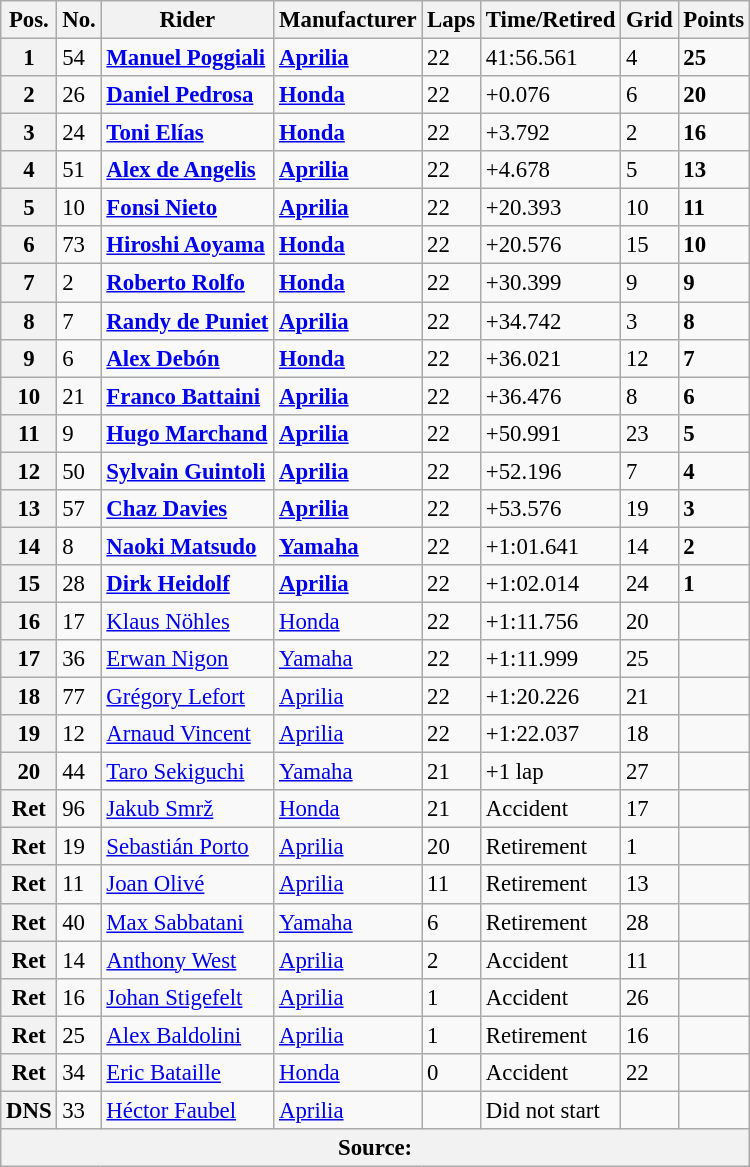<table class="wikitable" style="font-size: 95%;">
<tr>
<th>Pos.</th>
<th>No.</th>
<th>Rider</th>
<th>Manufacturer</th>
<th>Laps</th>
<th>Time/Retired</th>
<th>Grid</th>
<th>Points</th>
</tr>
<tr>
<th>1</th>
<td>54</td>
<td> <strong><a href='#'>Manuel Poggiali</a></strong></td>
<td><strong><a href='#'>Aprilia</a></strong></td>
<td>22</td>
<td>41:56.561</td>
<td>4</td>
<td><strong>25</strong></td>
</tr>
<tr>
<th>2</th>
<td>26</td>
<td> <strong><a href='#'>Daniel Pedrosa</a></strong></td>
<td><strong><a href='#'>Honda</a></strong></td>
<td>22</td>
<td>+0.076</td>
<td>6</td>
<td><strong>20</strong></td>
</tr>
<tr>
<th>3</th>
<td>24</td>
<td> <strong><a href='#'>Toni Elías</a></strong></td>
<td><strong><a href='#'>Honda</a></strong></td>
<td>22</td>
<td>+3.792</td>
<td>2</td>
<td><strong>16</strong></td>
</tr>
<tr>
<th>4</th>
<td>51</td>
<td> <strong><a href='#'>Alex de Angelis</a></strong></td>
<td><strong><a href='#'>Aprilia</a></strong></td>
<td>22</td>
<td>+4.678</td>
<td>5</td>
<td><strong>13</strong></td>
</tr>
<tr>
<th>5</th>
<td>10</td>
<td> <strong><a href='#'>Fonsi Nieto</a></strong></td>
<td><strong><a href='#'>Aprilia</a></strong></td>
<td>22</td>
<td>+20.393</td>
<td>10</td>
<td><strong>11</strong></td>
</tr>
<tr>
<th>6</th>
<td>73</td>
<td> <strong><a href='#'>Hiroshi Aoyama</a></strong></td>
<td><strong><a href='#'>Honda</a></strong></td>
<td>22</td>
<td>+20.576</td>
<td>15</td>
<td><strong>10</strong></td>
</tr>
<tr>
<th>7</th>
<td>2</td>
<td> <strong><a href='#'>Roberto Rolfo</a></strong></td>
<td><strong><a href='#'>Honda</a></strong></td>
<td>22</td>
<td>+30.399</td>
<td>9</td>
<td><strong>9</strong></td>
</tr>
<tr>
<th>8</th>
<td>7</td>
<td> <strong><a href='#'>Randy de Puniet</a></strong></td>
<td><strong><a href='#'>Aprilia</a></strong></td>
<td>22</td>
<td>+34.742</td>
<td>3</td>
<td><strong>8</strong></td>
</tr>
<tr>
<th>9</th>
<td>6</td>
<td> <strong><a href='#'>Alex Debón</a></strong></td>
<td><strong><a href='#'>Honda</a></strong></td>
<td>22</td>
<td>+36.021</td>
<td>12</td>
<td><strong>7</strong></td>
</tr>
<tr>
<th>10</th>
<td>21</td>
<td> <strong><a href='#'>Franco Battaini</a></strong></td>
<td><strong><a href='#'>Aprilia</a></strong></td>
<td>22</td>
<td>+36.476</td>
<td>8</td>
<td><strong>6</strong></td>
</tr>
<tr>
<th>11</th>
<td>9</td>
<td> <strong><a href='#'>Hugo Marchand</a></strong></td>
<td><strong><a href='#'>Aprilia</a></strong></td>
<td>22</td>
<td>+50.991</td>
<td>23</td>
<td><strong>5</strong></td>
</tr>
<tr>
<th>12</th>
<td>50</td>
<td> <strong><a href='#'>Sylvain Guintoli</a></strong></td>
<td><strong><a href='#'>Aprilia</a></strong></td>
<td>22</td>
<td>+52.196</td>
<td>7</td>
<td><strong>4</strong></td>
</tr>
<tr>
<th>13</th>
<td>57</td>
<td> <strong><a href='#'>Chaz Davies</a></strong></td>
<td><strong><a href='#'>Aprilia</a></strong></td>
<td>22</td>
<td>+53.576</td>
<td>19</td>
<td><strong>3</strong></td>
</tr>
<tr>
<th>14</th>
<td>8</td>
<td> <strong><a href='#'>Naoki Matsudo</a></strong></td>
<td><strong><a href='#'>Yamaha</a></strong></td>
<td>22</td>
<td>+1:01.641</td>
<td>14</td>
<td><strong>2</strong></td>
</tr>
<tr>
<th>15</th>
<td>28</td>
<td> <strong><a href='#'>Dirk Heidolf</a></strong></td>
<td><strong><a href='#'>Aprilia</a></strong></td>
<td>22</td>
<td>+1:02.014</td>
<td>24</td>
<td><strong>1</strong></td>
</tr>
<tr>
<th>16</th>
<td>17</td>
<td> <a href='#'>Klaus Nöhles</a></td>
<td><a href='#'>Honda</a></td>
<td>22</td>
<td>+1:11.756</td>
<td>20</td>
<td></td>
</tr>
<tr>
<th>17</th>
<td>36</td>
<td> <a href='#'>Erwan Nigon</a></td>
<td><a href='#'>Yamaha</a></td>
<td>22</td>
<td>+1:11.999</td>
<td>25</td>
<td></td>
</tr>
<tr>
<th>18</th>
<td>77</td>
<td> <a href='#'>Grégory Lefort</a></td>
<td><a href='#'>Aprilia</a></td>
<td>22</td>
<td>+1:20.226</td>
<td>21</td>
<td></td>
</tr>
<tr>
<th>19</th>
<td>12</td>
<td> <a href='#'>Arnaud Vincent</a></td>
<td><a href='#'>Aprilia</a></td>
<td>22</td>
<td>+1:22.037</td>
<td>18</td>
<td></td>
</tr>
<tr>
<th>20</th>
<td>44</td>
<td> <a href='#'>Taro Sekiguchi</a></td>
<td><a href='#'>Yamaha</a></td>
<td>21</td>
<td>+1 lap</td>
<td>27</td>
<td></td>
</tr>
<tr>
<th>Ret</th>
<td>96</td>
<td> <a href='#'>Jakub Smrž</a></td>
<td><a href='#'>Honda</a></td>
<td>21</td>
<td>Accident</td>
<td>17</td>
<td></td>
</tr>
<tr>
<th>Ret</th>
<td>19</td>
<td> <a href='#'>Sebastián Porto</a></td>
<td><a href='#'>Aprilia</a></td>
<td>20</td>
<td>Retirement</td>
<td>1</td>
<td></td>
</tr>
<tr>
<th>Ret</th>
<td>11</td>
<td> <a href='#'>Joan Olivé</a></td>
<td><a href='#'>Aprilia</a></td>
<td>11</td>
<td>Retirement</td>
<td>13</td>
<td></td>
</tr>
<tr>
<th>Ret</th>
<td>40</td>
<td> <a href='#'>Max Sabbatani</a></td>
<td><a href='#'>Yamaha</a></td>
<td>6</td>
<td>Retirement</td>
<td>28</td>
<td></td>
</tr>
<tr>
<th>Ret</th>
<td>14</td>
<td> <a href='#'>Anthony West</a></td>
<td><a href='#'>Aprilia</a></td>
<td>2</td>
<td>Accident</td>
<td>11</td>
<td></td>
</tr>
<tr>
<th>Ret</th>
<td>16</td>
<td> <a href='#'>Johan Stigefelt</a></td>
<td><a href='#'>Aprilia</a></td>
<td>1</td>
<td>Accident</td>
<td>26</td>
<td></td>
</tr>
<tr>
<th>Ret</th>
<td>25</td>
<td> <a href='#'>Alex Baldolini</a></td>
<td><a href='#'>Aprilia</a></td>
<td>1</td>
<td>Retirement</td>
<td>16</td>
<td></td>
</tr>
<tr>
<th>Ret</th>
<td>34</td>
<td> <a href='#'>Eric Bataille</a></td>
<td><a href='#'>Honda</a></td>
<td>0</td>
<td>Accident</td>
<td>22</td>
<td></td>
</tr>
<tr>
<th>DNS</th>
<td>33</td>
<td> <a href='#'>Héctor Faubel</a></td>
<td><a href='#'>Aprilia</a></td>
<td></td>
<td>Did not start</td>
<td></td>
<td></td>
</tr>
<tr>
<th colspan=8>Source: </th>
</tr>
</table>
